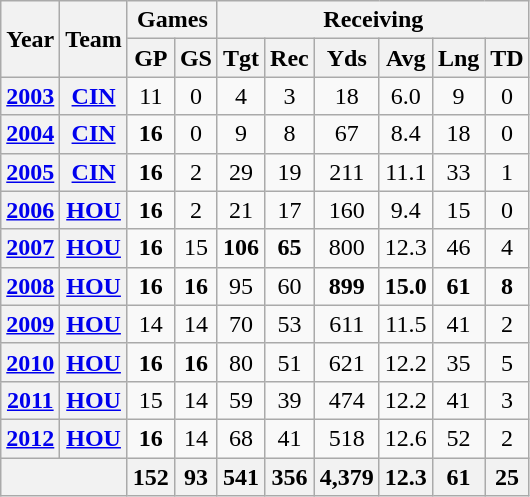<table class="wikitable" style="text-align:center">
<tr>
<th rowspan="2">Year</th>
<th rowspan="2">Team</th>
<th colspan="2">Games</th>
<th colspan="6">Receiving</th>
</tr>
<tr>
<th>GP</th>
<th>GS</th>
<th>Tgt</th>
<th>Rec</th>
<th>Yds</th>
<th>Avg</th>
<th>Lng</th>
<th>TD</th>
</tr>
<tr>
<th><a href='#'>2003</a></th>
<th><a href='#'>CIN</a></th>
<td>11</td>
<td>0</td>
<td>4</td>
<td>3</td>
<td>18</td>
<td>6.0</td>
<td>9</td>
<td>0</td>
</tr>
<tr>
<th><a href='#'>2004</a></th>
<th><a href='#'>CIN</a></th>
<td><strong>16</strong></td>
<td>0</td>
<td>9</td>
<td>8</td>
<td>67</td>
<td>8.4</td>
<td>18</td>
<td>0</td>
</tr>
<tr>
<th><a href='#'>2005</a></th>
<th><a href='#'>CIN</a></th>
<td><strong>16</strong></td>
<td>2</td>
<td>29</td>
<td>19</td>
<td>211</td>
<td>11.1</td>
<td>33</td>
<td>1</td>
</tr>
<tr>
<th><a href='#'>2006</a></th>
<th><a href='#'>HOU</a></th>
<td><strong>16</strong></td>
<td>2</td>
<td>21</td>
<td>17</td>
<td>160</td>
<td>9.4</td>
<td>15</td>
<td>0</td>
</tr>
<tr>
<th><a href='#'>2007</a></th>
<th><a href='#'>HOU</a></th>
<td><strong>16</strong></td>
<td>15</td>
<td><strong>106</strong></td>
<td><strong>65</strong></td>
<td>800</td>
<td>12.3</td>
<td>46</td>
<td>4</td>
</tr>
<tr>
<th><a href='#'>2008</a></th>
<th><a href='#'>HOU</a></th>
<td><strong>16</strong></td>
<td><strong>16</strong></td>
<td>95</td>
<td>60</td>
<td><strong>899</strong></td>
<td><strong>15.0</strong></td>
<td><strong>61</strong></td>
<td><strong>8</strong></td>
</tr>
<tr>
<th><a href='#'>2009</a></th>
<th><a href='#'>HOU</a></th>
<td>14</td>
<td>14</td>
<td>70</td>
<td>53</td>
<td>611</td>
<td>11.5</td>
<td>41</td>
<td>2</td>
</tr>
<tr>
<th><a href='#'>2010</a></th>
<th><a href='#'>HOU</a></th>
<td><strong>16</strong></td>
<td><strong>16</strong></td>
<td>80</td>
<td>51</td>
<td>621</td>
<td>12.2</td>
<td>35</td>
<td>5</td>
</tr>
<tr>
<th><a href='#'>2011</a></th>
<th><a href='#'>HOU</a></th>
<td>15</td>
<td>14</td>
<td>59</td>
<td>39</td>
<td>474</td>
<td>12.2</td>
<td>41</td>
<td>3</td>
</tr>
<tr>
<th><a href='#'>2012</a></th>
<th><a href='#'>HOU</a></th>
<td><strong>16</strong></td>
<td>14</td>
<td>68</td>
<td>41</td>
<td>518</td>
<td>12.6</td>
<td>52</td>
<td>2</td>
</tr>
<tr>
<th colspan="2"></th>
<th>152</th>
<th>93</th>
<th>541</th>
<th>356</th>
<th>4,379</th>
<th>12.3</th>
<th>61</th>
<th>25</th>
</tr>
</table>
